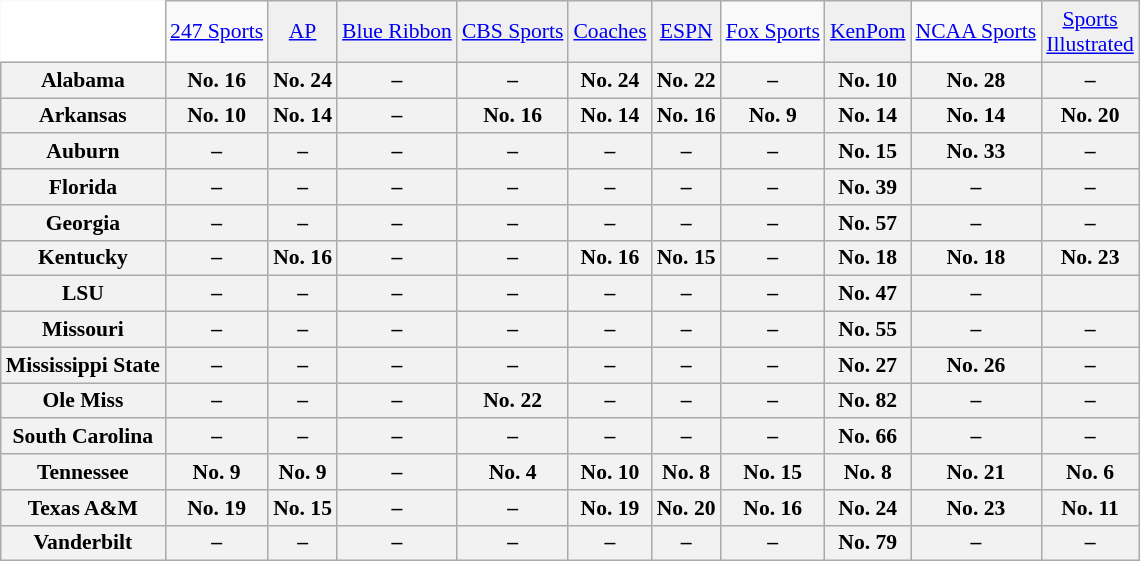<table class="wikitable" style="white-space:nowrap; font-size:90%;">
<tr>
<td style="background:white; border-top-style:hidden; border-left-style:hidden;"></td>
<td><a href='#'>247 Sports</a></td>
<td style="text-align:center; background:#f0f0f0;"><a href='#'>AP</a></td>
<td style="text-align:center; background:#f0f0f0;"><a href='#'>Blue Ribbon</a></td>
<td style="text-align:center; background:#f0f0f0;"><a href='#'>CBS Sports</a></td>
<td style="text-align:center; background:#f0f0f0;"><a href='#'>Coaches</a></td>
<td style="text-align:center; background:#f0f0f0;"><a href='#'>ESPN</a></td>
<td><a href='#'>Fox Sports</a></td>
<td style="text-align:center; background:#f0f0f0;"><a href='#'>KenPom</a></td>
<td><a href='#'>NCAA Sports</a></td>
<td style="text-align:center; background:#f0f0f0;"><a href='#'>Sports<br>Illustrated</a></td>
</tr>
<tr style="text-align:center;">
<th style=>Alabama</th>
<th>No. 16</th>
<th>No. 24</th>
<th>–</th>
<th>–</th>
<th>No. 24</th>
<th>No. 22</th>
<th>–</th>
<th>No. 10</th>
<th>No. 28</th>
<th>–</th>
</tr>
<tr style="text-align:center;">
<th style=>Arkansas</th>
<th>No. 10</th>
<th>No. 14</th>
<th>–</th>
<th>No. 16</th>
<th>No. 14</th>
<th>No. 16</th>
<th>No. 9</th>
<th>No. 14</th>
<th>No. 14</th>
<th>No. 20</th>
</tr>
<tr style="text-align:center;">
<th style=>Auburn</th>
<th>–</th>
<th>–</th>
<th>–</th>
<th>–</th>
<th>–</th>
<th>–</th>
<th>–</th>
<th>No. 15</th>
<th>No. 33</th>
<th>–</th>
</tr>
<tr style="text-align:center;">
<th style=>Florida</th>
<th>–</th>
<th>–</th>
<th>–</th>
<th>–</th>
<th>–</th>
<th>–</th>
<th>–</th>
<th>No. 39</th>
<th>–</th>
<th>–</th>
</tr>
<tr style="text-align:center;">
<th style=>Georgia</th>
<th>–</th>
<th>–</th>
<th>–</th>
<th>–</th>
<th>–</th>
<th>–</th>
<th>–</th>
<th>No. 57</th>
<th>–</th>
<th>–</th>
</tr>
<tr style="text-align:center;">
<th style=>Kentucky</th>
<th>–</th>
<th>No. 16</th>
<th>–</th>
<th>–</th>
<th>No. 16</th>
<th>No. 15</th>
<th>–</th>
<th>No. 18</th>
<th>No. 18</th>
<th>No. 23</th>
</tr>
<tr style="text-align:center;">
<th style=>LSU</th>
<th>–</th>
<th>–</th>
<th>–</th>
<th>–</th>
<th>–</th>
<th>–</th>
<th>–</th>
<th>No. 47</th>
<th>–</th>
<th></th>
</tr>
<tr style="text-align:center;">
<th style=>Missouri</th>
<th>–</th>
<th>–</th>
<th>–</th>
<th>–</th>
<th>–</th>
<th>–</th>
<th>–</th>
<th>No. 55</th>
<th>–</th>
<th>–</th>
</tr>
<tr style="text-align:center;">
<th style=>Mississippi State</th>
<th>–</th>
<th>–</th>
<th>–</th>
<th>–</th>
<th>–</th>
<th>–</th>
<th>–</th>
<th>No. 27</th>
<th>No. 26</th>
<th>–</th>
</tr>
<tr style="text-align:center;">
<th style=>Ole Miss</th>
<th>–</th>
<th>–</th>
<th>–</th>
<th>No. 22</th>
<th>–</th>
<th>–</th>
<th>–</th>
<th>No. 82</th>
<th>–</th>
<th>–</th>
</tr>
<tr style="text-align:center;">
<th style=>South Carolina</th>
<th>–</th>
<th>–</th>
<th>–</th>
<th>–</th>
<th>–</th>
<th>–</th>
<th>–</th>
<th>No. 66</th>
<th>–</th>
<th>–</th>
</tr>
<tr style="text-align:center;">
<th style=>Tennessee</th>
<th>No. 9</th>
<th>No. 9</th>
<th>–</th>
<th>No. 4</th>
<th>No. 10</th>
<th>No. 8</th>
<th>No. 15</th>
<th>No. 8</th>
<th>No. 21</th>
<th>No. 6</th>
</tr>
<tr style="text-align:center;">
<th style=>Texas A&M</th>
<th>No. 19</th>
<th>No. 15</th>
<th>–</th>
<th>–</th>
<th>No. 19</th>
<th>No. 20</th>
<th>No. 16</th>
<th>No. 24</th>
<th>No. 23</th>
<th>No. 11</th>
</tr>
<tr style="text-align:center;">
<th style=>Vanderbilt</th>
<th>–</th>
<th>–</th>
<th>–</th>
<th>–</th>
<th>–</th>
<th>–</th>
<th>–</th>
<th>No. 79</th>
<th>–</th>
<th>–</th>
</tr>
</table>
